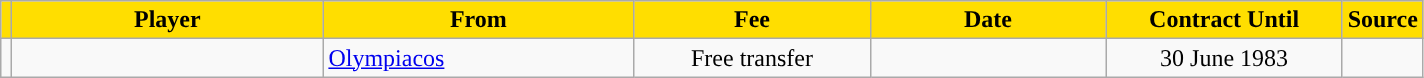<table class="wikitable sortable">
<tr>
<th style="background:#FFDE00"></th>
<th width=200 style="background:#FFDE00">Player</th>
<th width=200 style="background:#FFDE00">From</th>
<th width=150 style="background:#FFDE00">Fee</th>
<th width=150 style="background:#FFDE00">Date</th>
<th width=150 style="background:#FFDE00">Contract Until</th>
<th style="background:#FFDE00">Source</th>
</tr>
<tr>
<td align=center></td>
<td></td>
<td> <a href='#'>Olympiacos</a></td>
<td align=center>Free transfer</td>
<td align=center></td>
<td align=center>30 June 1983</td>
<td align=center></td>
</tr>
</table>
